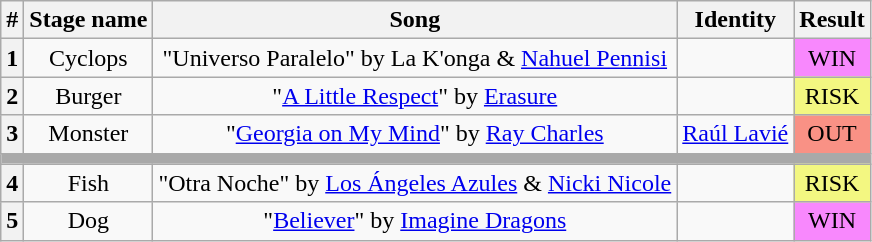<table class="wikitable plainrowheaders" style="text-align: center;">
<tr>
<th>#</th>
<th>Stage name</th>
<th>Song</th>
<th>Identity</th>
<th>Result</th>
</tr>
<tr>
<th>1</th>
<td>Cyclops</td>
<td>"Universo Paralelo" by La K'onga & <a href='#'>Nahuel Pennisi</a></td>
<td></td>
<td bgcolor="#F888FD">WIN</td>
</tr>
<tr>
<th>2</th>
<td>Burger</td>
<td>"<a href='#'>A Little Respect</a>" by <a href='#'>Erasure</a></td>
<td></td>
<td bgcolor="#F3F781">RISK</td>
</tr>
<tr>
<th>3</th>
<td>Monster</td>
<td>"<a href='#'>Georgia on My Mind</a>" by <a href='#'>Ray Charles</a></td>
<td><a href='#'>Raúl Lavié</a></td>
<td bgcolor=#F99185>OUT</td>
</tr>
<tr>
<td colspan="5" style="background:darkgray"></td>
</tr>
<tr>
<th>4</th>
<td>Fish</td>
<td>"Otra Noche" by <a href='#'>Los Ángeles Azules</a> & <a href='#'>Nicki Nicole</a></td>
<td></td>
<td bgcolor="#F3F781">RISK</td>
</tr>
<tr>
<th>5</th>
<td>Dog</td>
<td>"<a href='#'>Believer</a>" by <a href='#'>Imagine Dragons</a></td>
<td></td>
<td bgcolor="#F888FD">WIN</td>
</tr>
</table>
